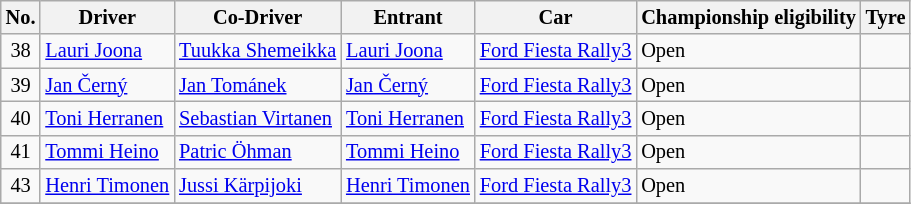<table class="wikitable" style="font-size: 85%;">
<tr>
<th>No.</th>
<th>Driver</th>
<th>Co-Driver</th>
<th>Entrant</th>
<th>Car</th>
<th>Championship eligibility</th>
<th>Tyre</th>
</tr>
<tr>
<td align="center">38</td>
<td> <a href='#'>Lauri Joona</a></td>
<td> <a href='#'>Tuukka Shemeikka</a></td>
<td> <a href='#'>Lauri Joona</a></td>
<td><a href='#'>Ford Fiesta Rally3</a></td>
<td>Open</td>
<td align="center"></td>
</tr>
<tr>
<td align="center">39</td>
<td> <a href='#'>Jan Černý</a></td>
<td> <a href='#'>Jan Tománek</a></td>
<td> <a href='#'>Jan Černý</a></td>
<td><a href='#'>Ford Fiesta Rally3</a></td>
<td>Open</td>
<td align="center"></td>
</tr>
<tr>
<td align="center">40</td>
<td> <a href='#'>Toni Herranen</a></td>
<td> <a href='#'>Sebastian Virtanen</a></td>
<td> <a href='#'>Toni Herranen</a></td>
<td><a href='#'>Ford Fiesta Rally3</a></td>
<td>Open</td>
<td align="center"></td>
</tr>
<tr>
<td align="center">41</td>
<td> <a href='#'>Tommi Heino</a></td>
<td> <a href='#'>Patric Öhman</a></td>
<td> <a href='#'>Tommi Heino</a></td>
<td><a href='#'>Ford Fiesta Rally3</a></td>
<td>Open</td>
<td align="center"></td>
</tr>
<tr>
<td align="center">43</td>
<td> <a href='#'>Henri Timonen</a></td>
<td> <a href='#'>Jussi Kärpijoki</a></td>
<td> <a href='#'>Henri Timonen</a></td>
<td><a href='#'>Ford Fiesta Rally3</a></td>
<td>Open</td>
<td align="center"></td>
</tr>
<tr>
</tr>
</table>
